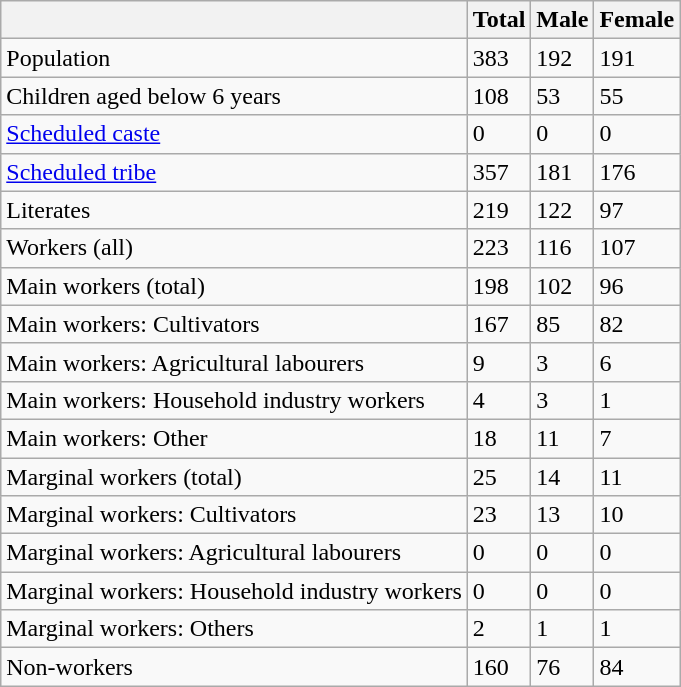<table class="wikitable sortable">
<tr>
<th></th>
<th>Total</th>
<th>Male</th>
<th>Female</th>
</tr>
<tr>
<td>Population</td>
<td>383</td>
<td>192</td>
<td>191</td>
</tr>
<tr>
<td>Children aged below 6 years</td>
<td>108</td>
<td>53</td>
<td>55</td>
</tr>
<tr>
<td><a href='#'>Scheduled caste</a></td>
<td>0</td>
<td>0</td>
<td>0</td>
</tr>
<tr>
<td><a href='#'>Scheduled tribe</a></td>
<td>357</td>
<td>181</td>
<td>176</td>
</tr>
<tr>
<td>Literates</td>
<td>219</td>
<td>122</td>
<td>97</td>
</tr>
<tr>
<td>Workers (all)</td>
<td>223</td>
<td>116</td>
<td>107</td>
</tr>
<tr>
<td>Main workers (total)</td>
<td>198</td>
<td>102</td>
<td>96</td>
</tr>
<tr>
<td>Main workers: Cultivators</td>
<td>167</td>
<td>85</td>
<td>82</td>
</tr>
<tr>
<td>Main workers: Agricultural labourers</td>
<td>9</td>
<td>3</td>
<td>6</td>
</tr>
<tr>
<td>Main workers: Household industry workers</td>
<td>4</td>
<td>3</td>
<td>1</td>
</tr>
<tr>
<td>Main workers: Other</td>
<td>18</td>
<td>11</td>
<td>7</td>
</tr>
<tr>
<td>Marginal workers (total)</td>
<td>25</td>
<td>14</td>
<td>11</td>
</tr>
<tr>
<td>Marginal workers: Cultivators</td>
<td>23</td>
<td>13</td>
<td>10</td>
</tr>
<tr>
<td>Marginal workers: Agricultural labourers</td>
<td>0</td>
<td>0</td>
<td>0</td>
</tr>
<tr>
<td>Marginal workers: Household industry workers</td>
<td>0</td>
<td>0</td>
<td>0</td>
</tr>
<tr>
<td>Marginal workers: Others</td>
<td>2</td>
<td>1</td>
<td>1</td>
</tr>
<tr>
<td>Non-workers</td>
<td>160</td>
<td>76</td>
<td>84</td>
</tr>
</table>
